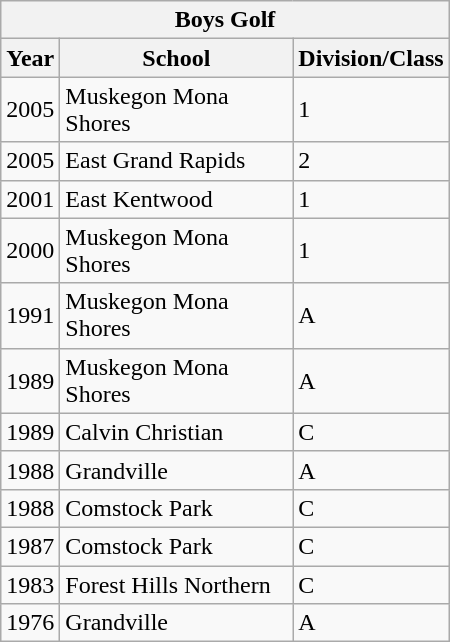<table class="wikitable collapsible collapsed" width="300">
<tr>
<th colspan=3>Boys Golf</th>
</tr>
<tr>
<th scope="col">Year</th>
<th scope="col">School</th>
<th scope="col">Division/Class</th>
</tr>
<tr>
<td>2005</td>
<td>Muskegon Mona Shores</td>
<td>1</td>
</tr>
<tr>
<td>2005</td>
<td>East Grand Rapids</td>
<td>2</td>
</tr>
<tr>
<td>2001</td>
<td>East Kentwood</td>
<td>1</td>
</tr>
<tr>
<td>2000</td>
<td>Muskegon Mona Shores</td>
<td>1</td>
</tr>
<tr>
<td>1991</td>
<td>Muskegon Mona Shores</td>
<td>A</td>
</tr>
<tr>
<td>1989</td>
<td>Muskegon Mona Shores</td>
<td>A</td>
</tr>
<tr>
<td>1989</td>
<td>Calvin Christian</td>
<td>C</td>
</tr>
<tr>
<td>1988</td>
<td>Grandville</td>
<td>A</td>
</tr>
<tr>
<td>1988</td>
<td>Comstock Park</td>
<td>C</td>
</tr>
<tr>
<td>1987</td>
<td>Comstock Park</td>
<td>C</td>
</tr>
<tr>
<td>1983</td>
<td>Forest Hills Northern</td>
<td>C</td>
</tr>
<tr>
<td>1976</td>
<td>Grandville</td>
<td>A</td>
</tr>
</table>
